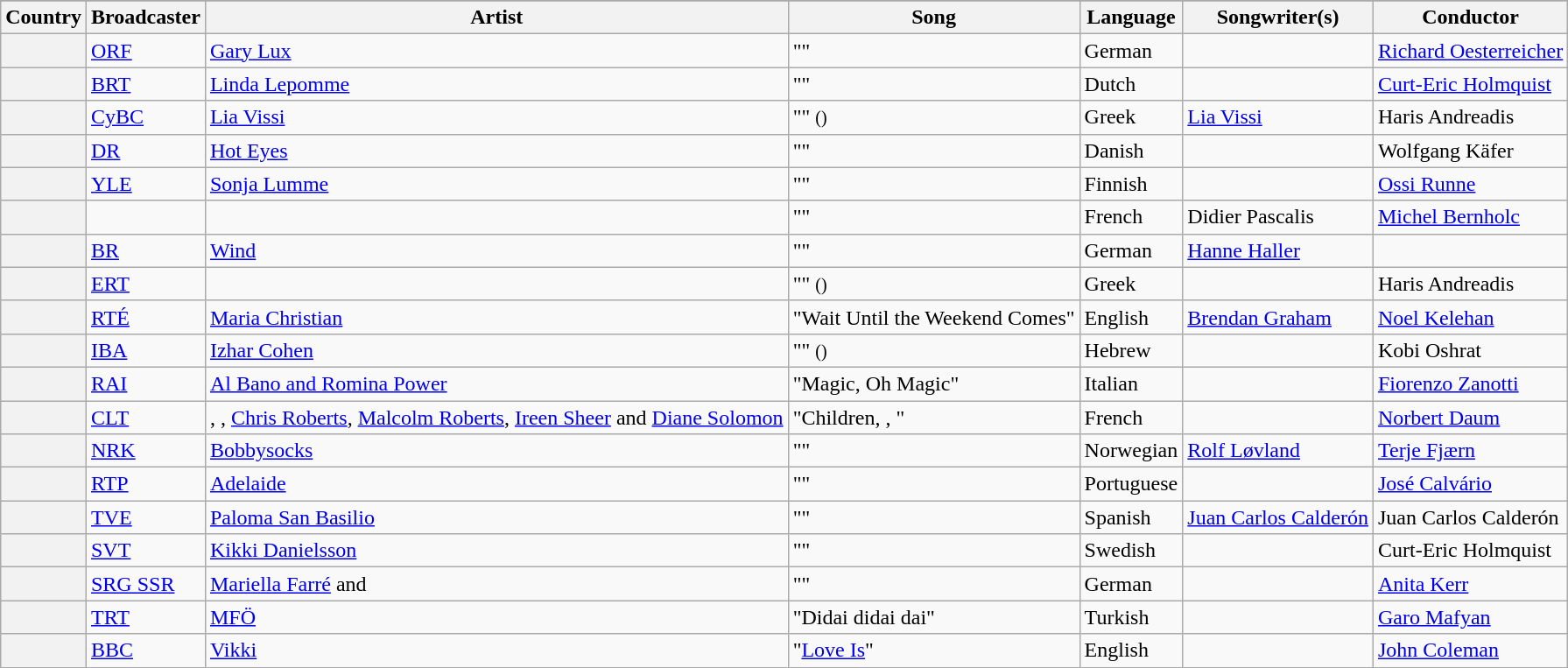<table class="wikitable plainrowheaders sticky-header">
<tr>
</tr>
<tr>
<th scope="col">Country</th>
<th scope="col">Broadcaster</th>
<th scope="col">Artist</th>
<th scope="col">Song</th>
<th scope="col">Language</th>
<th scope="col">Songwriter(s)</th>
<th scope="col">Conductor</th>
</tr>
<tr>
<th scope="row"></th>
<td><a href='#'>ORF</a></td>
<td><a href='#'>Gary Lux</a></td>
<td>""</td>
<td>German</td>
<td></td>
<td><a href='#'>Richard Oesterreicher</a></td>
</tr>
<tr>
<th scope="row"></th>
<td><a href='#'>BRT</a></td>
<td><a href='#'>Linda Lepomme</a></td>
<td>""</td>
<td>Dutch</td>
<td></td>
<td><a href='#'>Curt-Eric Holmquist</a></td>
</tr>
<tr>
<th scope="row"></th>
<td><a href='#'>CyBC</a></td>
<td><a href='#'>Lia Vissi</a></td>
<td>"" <small>()</small></td>
<td>Greek</td>
<td><a href='#'>Lia Vissi</a></td>
<td>Haris Andreadis</td>
</tr>
<tr>
<th scope="row"></th>
<td><a href='#'>DR</a></td>
<td><a href='#'>Hot Eyes</a></td>
<td>""</td>
<td>Danish</td>
<td></td>
<td>Wolfgang Käfer</td>
</tr>
<tr>
<th scope="row"></th>
<td><a href='#'>YLE</a></td>
<td><a href='#'>Sonja Lumme</a></td>
<td>""</td>
<td>Finnish</td>
<td></td>
<td><a href='#'>Ossi Runne</a></td>
</tr>
<tr>
<th scope="row"></th>
<td></td>
<td></td>
<td>""</td>
<td>French</td>
<td>Didier Pascalis</td>
<td><a href='#'>Michel Bernholc</a></td>
</tr>
<tr>
<th scope="row"></th>
<td><a href='#'>BR</a></td>
<td><a href='#'>Wind</a></td>
<td>""</td>
<td>German</td>
<td><a href='#'>Hanne Haller</a></td>
<td></td>
</tr>
<tr>
<th scope="row"></th>
<td><a href='#'>ERT</a></td>
<td></td>
<td>"" <small>()</small></td>
<td>Greek</td>
<td></td>
<td>Haris Andreadis</td>
</tr>
<tr>
<th scope="row"></th>
<td><a href='#'>RTÉ</a></td>
<td><a href='#'>Maria Christian</a></td>
<td>"Wait Until the Weekend Comes"</td>
<td>English</td>
<td><a href='#'>Brendan Graham</a></td>
<td><a href='#'>Noel Kelehan</a></td>
</tr>
<tr>
<th scope="row"></th>
<td><a href='#'>IBA</a></td>
<td><a href='#'>Izhar Cohen</a></td>
<td>"" <small>()</small></td>
<td>Hebrew</td>
<td></td>
<td>Kobi Oshrat</td>
</tr>
<tr>
<th scope="row"></th>
<td><a href='#'>RAI</a></td>
<td><a href='#'>Al Bano and Romina Power</a></td>
<td>"Magic, Oh Magic"</td>
<td>Italian</td>
<td></td>
<td><a href='#'>Fiorenzo Zanotti</a></td>
</tr>
<tr>
<th scope="row"></th>
<td><a href='#'>CLT</a></td>
<td>, , <a href='#'>Chris Roberts</a>, <a href='#'>Malcolm Roberts</a>, <a href='#'>Ireen Sheer</a> and <a href='#'>Diane Solomon</a></td>
<td>"Children, , "</td>
<td>French</td>
<td></td>
<td><a href='#'>Norbert Daum</a></td>
</tr>
<tr>
<th scope="row"></th>
<td><a href='#'>NRK</a></td>
<td><a href='#'>Bobbysocks</a></td>
<td>""</td>
<td>Norwegian</td>
<td><a href='#'>Rolf Løvland</a></td>
<td><a href='#'>Terje Fjærn</a></td>
</tr>
<tr>
<th scope="row"></th>
<td><a href='#'>RTP</a></td>
<td><a href='#'>Adelaide</a></td>
<td>""</td>
<td>Portuguese</td>
<td></td>
<td><a href='#'>José Calvário</a></td>
</tr>
<tr>
<th scope="row"></th>
<td><a href='#'>TVE</a></td>
<td><a href='#'>Paloma San Basilio</a></td>
<td>""</td>
<td>Spanish</td>
<td><a href='#'>Juan Carlos Calderón</a></td>
<td>Juan Carlos Calderón</td>
</tr>
<tr>
<th scope="row"></th>
<td><a href='#'>SVT</a></td>
<td><a href='#'>Kikki Danielsson</a></td>
<td>""</td>
<td>Swedish</td>
<td></td>
<td>Curt-Eric Holmquist</td>
</tr>
<tr>
<th scope="row"></th>
<td><a href='#'>SRG SSR</a></td>
<td><a href='#'>Mariella Farré</a> and </td>
<td>""</td>
<td>German</td>
<td></td>
<td><a href='#'>Anita Kerr</a></td>
</tr>
<tr>
<th scope="row"></th>
<td><a href='#'>TRT</a></td>
<td><a href='#'>MFÖ</a></td>
<td>"Didai didai dai"</td>
<td>Turkish</td>
<td></td>
<td><a href='#'>Garo Mafyan</a></td>
</tr>
<tr>
<th scope="row"></th>
<td><a href='#'>BBC</a></td>
<td><a href='#'>Vikki</a></td>
<td>"<a href='#'>Love Is</a>"</td>
<td>English</td>
<td></td>
<td><a href='#'>John Coleman</a></td>
</tr>
</table>
